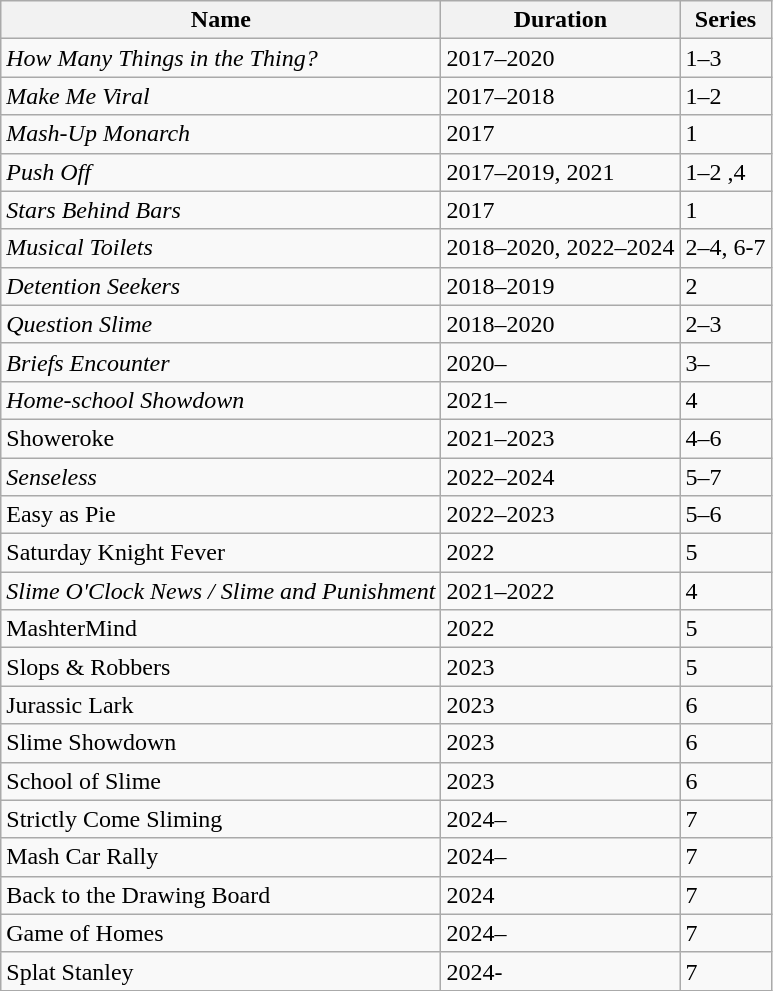<table class="wikitable">
<tr>
<th>Name</th>
<th>Duration</th>
<th>Series</th>
</tr>
<tr>
<td><em>How Many Things in the Thing?</em></td>
<td>2017–2020</td>
<td>1–3</td>
</tr>
<tr>
<td><em>Make Me Viral</em></td>
<td>2017–2018</td>
<td>1–2</td>
</tr>
<tr>
<td><em>Mash-Up Monarch</em></td>
<td>2017</td>
<td>1</td>
</tr>
<tr>
<td><em>Push Off</em></td>
<td>2017–2019, 2021</td>
<td>1–2 ,4</td>
</tr>
<tr>
<td><em>Stars Behind Bars</em></td>
<td>2017</td>
<td>1</td>
</tr>
<tr>
<td><em>Musical Toilets</em></td>
<td>2018–2020, 2022–2024</td>
<td>2–4, 6-7</td>
</tr>
<tr>
<td><em>Detention Seekers</em></td>
<td>2018–2019</td>
<td>2</td>
</tr>
<tr>
<td><em>Question Slime</em></td>
<td>2018–2020</td>
<td>2–3</td>
</tr>
<tr>
<td><em>Briefs Encounter </em></td>
<td>2020–</td>
<td>3–</td>
</tr>
<tr>
<td><em>Home-school Showdown </em></td>
<td>2021–</td>
<td>4</td>
</tr>
<tr>
<td>Showeroke</td>
<td>2021–2023</td>
<td>4–6</td>
</tr>
<tr>
<td><em>Senseless </em></td>
<td>2022–2024</td>
<td>5–7</td>
</tr>
<tr>
<td>Easy as Pie</td>
<td>2022–2023</td>
<td>5–6</td>
</tr>
<tr>
<td>Saturday Knight Fever</td>
<td>2022</td>
<td>5</td>
</tr>
<tr>
<td><em>Slime O'Clock News / Slime and Punishment</em></td>
<td>2021–2022</td>
<td>4</td>
</tr>
<tr>
<td>MashterMind</td>
<td>2022</td>
<td>5</td>
</tr>
<tr>
<td>Slops & Robbers</td>
<td>2023</td>
<td>5</td>
</tr>
<tr>
<td>Jurassic Lark</td>
<td>2023</td>
<td>6</td>
</tr>
<tr>
<td>Slime Showdown</td>
<td>2023</td>
<td>6</td>
</tr>
<tr>
<td>School of Slime</td>
<td>2023</td>
<td>6</td>
</tr>
<tr>
<td>Strictly Come Sliming</td>
<td>2024–</td>
<td>7</td>
</tr>
<tr>
<td>Mash Car Rally</td>
<td>2024–</td>
<td>7</td>
</tr>
<tr>
<td>Back to the Drawing Board</td>
<td>2024</td>
<td>7</td>
</tr>
<tr>
<td>Game of  Homes</td>
<td>2024–</td>
<td>7</td>
</tr>
<tr>
<td>Splat Stanley</td>
<td>2024-</td>
<td>7</td>
</tr>
</table>
